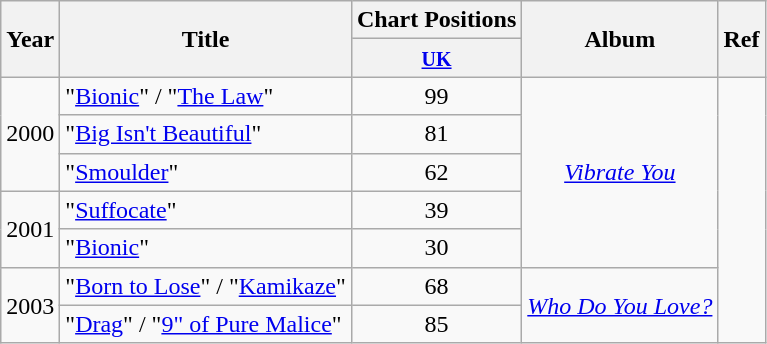<table class="wikitable">
<tr>
<th rowspan="2">Year</th>
<th rowspan="2">Title</th>
<th>Chart Positions</th>
<th rowspan="2">Album</th>
<th rowspan="2">Ref</th>
</tr>
<tr>
<th><small><a href='#'>UK</a></small></th>
</tr>
<tr>
<td rowspan="3">2000</td>
<td>"<a href='#'>Bionic</a>" / "<a href='#'>The Law</a>"</td>
<td style="text-align:center;">99</td>
<td style="text-align:center;" rowspan="5"><em><a href='#'>Vibrate You</a></em></td>
<td rowspan="7" style="text-align:center;"></td>
</tr>
<tr>
<td>"<a href='#'>Big Isn't Beautiful</a>"</td>
<td style="text-align:center;">81</td>
</tr>
<tr>
<td>"<a href='#'>Smoulder</a>"</td>
<td style="text-align:center;">62</td>
</tr>
<tr>
<td rowspan="2">2001</td>
<td>"<a href='#'>Suffocate</a>"</td>
<td style="text-align:center;">39</td>
</tr>
<tr>
<td>"<a href='#'>Bionic</a>"</td>
<td style="text-align:center;">30</td>
</tr>
<tr>
<td rowspan="2">2003</td>
<td>"<a href='#'>Born to Lose</a>" / "<a href='#'>Kamikaze</a>"</td>
<td style="text-align:center;">68</td>
<td style="text-align:center;"  rowspan="2"><em><a href='#'>Who Do You Love?</a></em></td>
</tr>
<tr>
<td>"<a href='#'>Drag</a>" / "<a href='#'>9" of Pure Malice</a>"</td>
<td style="text-align:center;">85</td>
</tr>
</table>
